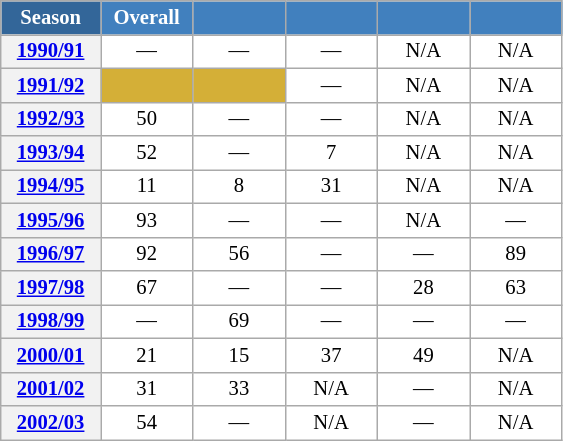<table class="wikitable" style="font-size:86%; text-align:center; border:grey solid 1px; border-collapse:collapse; background:#ffffff;">
<tr>
<th style="background-color:#369; color:white; width:60px;"> Season </th>
<th style="background-color:#4180be; color:white; width:55px;">Overall</th>
<th style="background-color:#4180be; color:white; width:55px;"></th>
<th style="background-color:#4180be; color:white; width:55px;"></th>
<th style="background-color:#4180be; color:white; width:55px;"></th>
<th style="background-color:#4180be; color:white; width:55px;"></th>
</tr>
<tr>
<th scope=row align=center><a href='#'>1990/91</a></th>
<td align=center>—</td>
<td align=center>—</td>
<td align=center>—</td>
<td align=center>N/A</td>
<td align=center>N/A</td>
</tr>
<tr>
<th scope=row align=center><a href='#'>1991/92</a></th>
<td align=center bgcolor=#D4AF37></td>
<td align=center bgcolor=#D4AF37></td>
<td align=center>—</td>
<td align=center>N/A</td>
<td align=center>N/A</td>
</tr>
<tr>
<th scope=row align=center><a href='#'>1992/93</a></th>
<td align=center>50</td>
<td align=center>—</td>
<td align=center>—</td>
<td align=center>N/A</td>
<td align=center>N/A</td>
</tr>
<tr>
<th scope=row align=center><a href='#'>1993/94</a></th>
<td align=center>52</td>
<td align=center>—</td>
<td align=center>7</td>
<td align=center>N/A</td>
<td align=center>N/A</td>
</tr>
<tr>
<th scope=row align=center><a href='#'>1994/95</a></th>
<td align=center>11</td>
<td align=center>8</td>
<td align=center>31</td>
<td align=center>N/A</td>
<td align=center>N/A</td>
</tr>
<tr>
<th scope=row align=center><a href='#'>1995/96</a></th>
<td align=center>93</td>
<td align=center>—</td>
<td align=center>—</td>
<td align=center>N/A</td>
<td align=center>—</td>
</tr>
<tr>
<th scope=row align=center><a href='#'>1996/97</a></th>
<td align=center>92</td>
<td align=center>56</td>
<td align=center>—</td>
<td align=center>—</td>
<td align=center>89</td>
</tr>
<tr>
<th scope=row align=center><a href='#'>1997/98</a></th>
<td align=center>67</td>
<td align=center>—</td>
<td align=center>—</td>
<td align=center>28</td>
<td align=center>63</td>
</tr>
<tr>
<th scope=row align=center><a href='#'>1998/99</a></th>
<td align=center>—</td>
<td align=center>69</td>
<td align=center>—</td>
<td align=center>—</td>
<td align=center>—</td>
</tr>
<tr>
<th scope=row align=center><a href='#'>2000/01</a></th>
<td align=center>21</td>
<td align=center>15</td>
<td align=center>37</td>
<td align=center>49</td>
<td align=center>N/A</td>
</tr>
<tr>
<th scope=row align=center><a href='#'>2001/02</a></th>
<td align=center>31</td>
<td align=center>33</td>
<td align=center>N/A</td>
<td align=center>—</td>
<td align=center>N/A</td>
</tr>
<tr>
<th scope=row align=center><a href='#'>2002/03</a></th>
<td align=center>54</td>
<td align=center>—</td>
<td align=center>N/A</td>
<td align=center>—</td>
<td align=center>N/A</td>
</tr>
</table>
